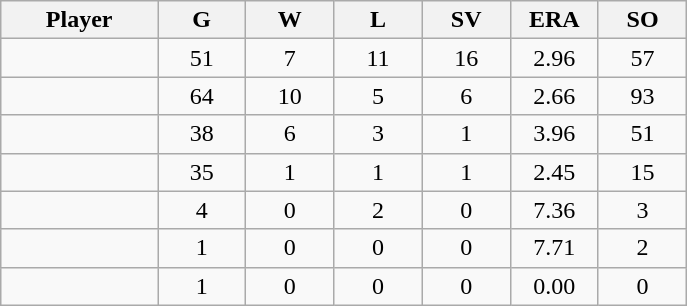<table class="wikitable sortable">
<tr>
<th bgcolor="#DDDDFF" width="16%">Player</th>
<th bgcolor="#DDDDFF" width="9%">G</th>
<th bgcolor="#DDDDFF" width="9%">W</th>
<th bgcolor="#DDDDFF" width="9%">L</th>
<th bgcolor="#DDDDFF" width="9%">SV</th>
<th bgcolor="#DDDDFF" width="9%">ERA</th>
<th bgcolor="#DDDDFF" width="9%">SO</th>
</tr>
<tr align="center">
<td></td>
<td>51</td>
<td>7</td>
<td>11</td>
<td>16</td>
<td>2.96</td>
<td>57</td>
</tr>
<tr align=center>
<td></td>
<td>64</td>
<td>10</td>
<td>5</td>
<td>6</td>
<td>2.66</td>
<td>93</td>
</tr>
<tr align="center">
<td></td>
<td>38</td>
<td>6</td>
<td>3</td>
<td>1</td>
<td>3.96</td>
<td>51</td>
</tr>
<tr align="center">
<td></td>
<td>35</td>
<td>1</td>
<td>1</td>
<td>1</td>
<td>2.45</td>
<td>15</td>
</tr>
<tr align="center">
<td></td>
<td>4</td>
<td>0</td>
<td>2</td>
<td>0</td>
<td>7.36</td>
<td>3</td>
</tr>
<tr align="center">
<td></td>
<td>1</td>
<td>0</td>
<td>0</td>
<td>0</td>
<td>7.71</td>
<td>2</td>
</tr>
<tr align="center">
<td></td>
<td>1</td>
<td>0</td>
<td>0</td>
<td>0</td>
<td>0.00</td>
<td>0</td>
</tr>
</table>
